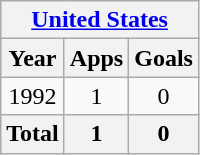<table class="wikitable" style="text-align:center">
<tr>
<th colspan=3><a href='#'>United States</a></th>
</tr>
<tr>
<th>Year</th>
<th>Apps</th>
<th>Goals</th>
</tr>
<tr>
<td>1992</td>
<td>1</td>
<td>0</td>
</tr>
<tr>
<th>Total</th>
<th>1</th>
<th>0</th>
</tr>
</table>
